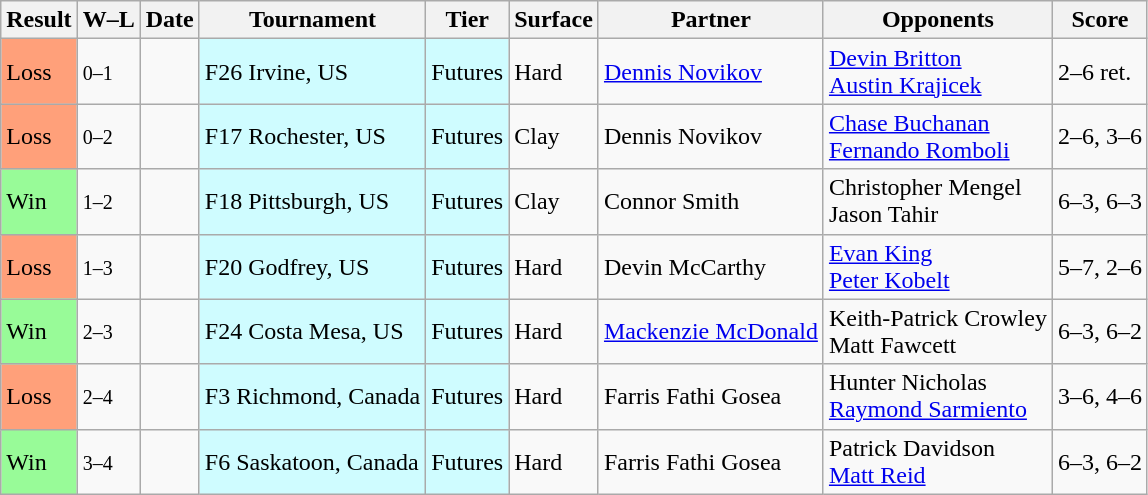<table class="sortable wikitable">
<tr>
<th>Result</th>
<th class="unsortable">W–L</th>
<th>Date</th>
<th>Tournament</th>
<th>Tier</th>
<th>Surface</th>
<th>Partner</th>
<th>Opponents</th>
<th class="unsortable">Score</th>
</tr>
<tr>
<td bgcolor=FFA07A>Loss</td>
<td><small>0–1</small></td>
<td></td>
<td style="background:#cffcff;">F26 Irvine, US</td>
<td style="background:#cffcff;">Futures</td>
<td>Hard</td>
<td> <a href='#'>Dennis Novikov</a></td>
<td> <a href='#'>Devin Britton</a><br> <a href='#'>Austin Krajicek</a></td>
<td>2–6 ret.</td>
</tr>
<tr>
<td bgcolor=FFA07A>Loss</td>
<td><small>0–2</small></td>
<td></td>
<td style="background:#cffcff;">F17 Rochester, US</td>
<td style="background:#cffcff;">Futures</td>
<td>Clay</td>
<td> Dennis Novikov</td>
<td> <a href='#'>Chase Buchanan</a><br> <a href='#'>Fernando Romboli</a></td>
<td>2–6, 3–6</td>
</tr>
<tr>
<td bgcolor=98FB98>Win</td>
<td><small>1–2</small></td>
<td></td>
<td style="background:#cffcff;">F18 Pittsburgh, US</td>
<td style="background:#cffcff;">Futures</td>
<td>Clay</td>
<td> Connor Smith</td>
<td> Christopher Mengel<br> Jason Tahir</td>
<td>6–3, 6–3</td>
</tr>
<tr>
<td bgcolor=FFA07A>Loss</td>
<td><small>1–3</small></td>
<td></td>
<td style="background:#cffcff;">F20 Godfrey, US</td>
<td style="background:#cffcff;">Futures</td>
<td>Hard</td>
<td> Devin McCarthy</td>
<td> <a href='#'>Evan King</a><br> <a href='#'>Peter Kobelt</a></td>
<td>5–7, 2–6</td>
</tr>
<tr>
<td bgcolor=98FB98>Win</td>
<td><small>2–3</small></td>
<td></td>
<td style="background:#cffcff;">F24 Costa Mesa, US</td>
<td style="background:#cffcff;">Futures</td>
<td>Hard</td>
<td> <a href='#'>Mackenzie McDonald</a></td>
<td> Keith-Patrick Crowley<br> Matt Fawcett</td>
<td>6–3, 6–2</td>
</tr>
<tr>
<td bgcolor=FFA07A>Loss</td>
<td><small>2–4</small></td>
<td></td>
<td style="background:#cffcff;">F3 Richmond, Canada</td>
<td style="background:#cffcff;">Futures</td>
<td>Hard</td>
<td> Farris Fathi Gosea</td>
<td> Hunter Nicholas<br> <a href='#'>Raymond Sarmiento</a></td>
<td>3–6, 4–6</td>
</tr>
<tr>
<td bgcolor=98FB98>Win</td>
<td><small>3–4</small></td>
<td></td>
<td style="background:#cffcff;">F6 Saskatoon, Canada</td>
<td style="background:#cffcff;">Futures</td>
<td>Hard</td>
<td> Farris Fathi Gosea</td>
<td> Patrick Davidson<br> <a href='#'>Matt Reid</a></td>
<td>6–3, 6–2</td>
</tr>
</table>
